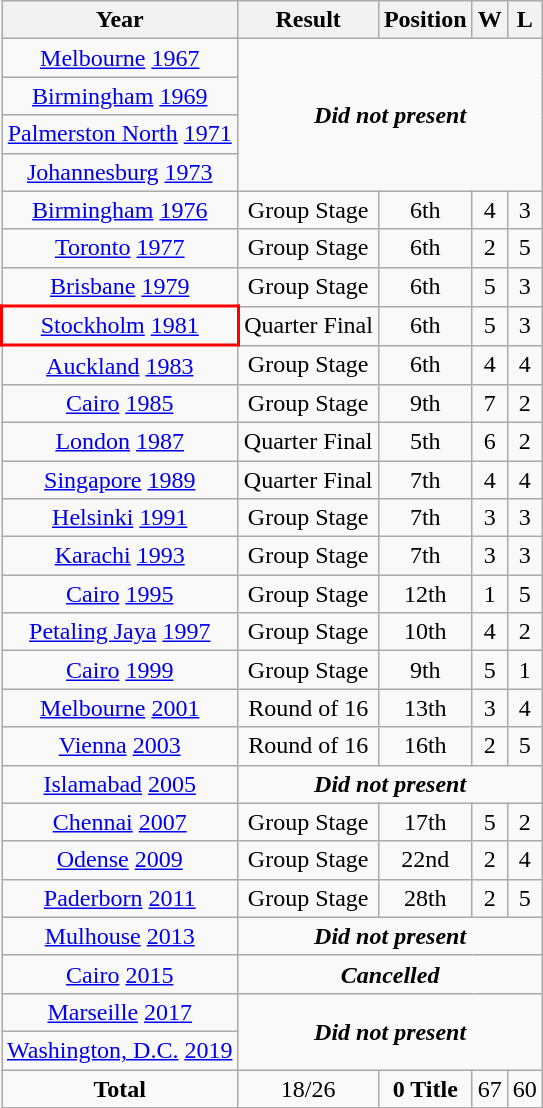<table class="wikitable" style="text-align: center;">
<tr>
<th>Year</th>
<th>Result</th>
<th>Position</th>
<th>W</th>
<th>L</th>
</tr>
<tr>
<td> <a href='#'>Melbourne</a> <a href='#'>1967</a></td>
<td rowspan="4" colspan="4" align="center"><strong><em>Did not present</em></strong></td>
</tr>
<tr>
<td> <a href='#'>Birmingham</a> <a href='#'>1969</a></td>
</tr>
<tr>
<td> <a href='#'>Palmerston North</a> <a href='#'>1971</a></td>
</tr>
<tr>
<td> <a href='#'>Johannesburg</a> <a href='#'>1973</a></td>
</tr>
<tr>
<td> <a href='#'>Birmingham</a> <a href='#'>1976</a></td>
<td>Group Stage</td>
<td>6th</td>
<td>4</td>
<td>3</td>
</tr>
<tr>
<td> <a href='#'>Toronto</a> <a href='#'>1977</a></td>
<td>Group Stage</td>
<td>6th</td>
<td>2</td>
<td>5</td>
</tr>
<tr>
<td> <a href='#'>Brisbane</a> <a href='#'>1979</a></td>
<td>Group Stage</td>
<td>6th</td>
<td>5</td>
<td>3</td>
</tr>
<tr>
<td style="border: 2px solid red"> <a href='#'>Stockholm</a> <a href='#'>1981</a></td>
<td>Quarter Final</td>
<td>6th</td>
<td>5</td>
<td>3</td>
</tr>
<tr>
<td> <a href='#'>Auckland</a> <a href='#'>1983</a></td>
<td>Group Stage</td>
<td>6th</td>
<td>4</td>
<td>4</td>
</tr>
<tr>
<td> <a href='#'>Cairo</a> <a href='#'>1985</a></td>
<td>Group Stage</td>
<td>9th</td>
<td>7</td>
<td>2</td>
</tr>
<tr>
<td> <a href='#'>London</a> <a href='#'>1987</a></td>
<td>Quarter Final</td>
<td>5th</td>
<td>6</td>
<td>2</td>
</tr>
<tr>
<td> <a href='#'>Singapore</a> <a href='#'>1989</a></td>
<td>Quarter Final</td>
<td>7th</td>
<td>4</td>
<td>4</td>
</tr>
<tr>
<td> <a href='#'>Helsinki</a> <a href='#'>1991</a></td>
<td>Group Stage</td>
<td>7th</td>
<td>3</td>
<td>3</td>
</tr>
<tr>
<td> <a href='#'>Karachi</a> <a href='#'>1993</a></td>
<td>Group Stage</td>
<td>7th</td>
<td>3</td>
<td>3</td>
</tr>
<tr>
<td> <a href='#'>Cairo</a> <a href='#'>1995</a></td>
<td>Group Stage</td>
<td>12th</td>
<td>1</td>
<td>5</td>
</tr>
<tr>
<td> <a href='#'>Petaling Jaya</a> <a href='#'>1997</a></td>
<td>Group Stage</td>
<td>10th</td>
<td>4</td>
<td>2</td>
</tr>
<tr>
<td> <a href='#'>Cairo</a> <a href='#'>1999</a></td>
<td>Group Stage</td>
<td>9th</td>
<td>5</td>
<td>1</td>
</tr>
<tr>
<td> <a href='#'>Melbourne</a> <a href='#'>2001</a></td>
<td>Round of 16</td>
<td>13th</td>
<td>3</td>
<td>4</td>
</tr>
<tr>
<td> <a href='#'>Vienna</a> <a href='#'>2003</a></td>
<td>Round of 16</td>
<td>16th</td>
<td>2</td>
<td>5</td>
</tr>
<tr>
<td> <a href='#'>Islamabad</a> <a href='#'>2005</a></td>
<td rowspan="1" colspan="4" align="center"><strong><em>Did not present</em></strong></td>
</tr>
<tr>
<td> <a href='#'>Chennai</a> <a href='#'>2007</a></td>
<td>Group Stage</td>
<td>17th</td>
<td>5</td>
<td>2</td>
</tr>
<tr>
<td> <a href='#'>Odense</a> <a href='#'>2009</a></td>
<td>Group Stage</td>
<td>22nd</td>
<td>2</td>
<td>4</td>
</tr>
<tr>
<td> <a href='#'>Paderborn</a> <a href='#'>2011</a></td>
<td>Group Stage</td>
<td>28th</td>
<td>2</td>
<td>5</td>
</tr>
<tr>
<td> <a href='#'>Mulhouse</a> <a href='#'>2013</a></td>
<td colspan="4" align="center"><strong><em>Did not present</em></strong></td>
</tr>
<tr>
<td> <a href='#'>Cairo</a> <a href='#'>2015</a></td>
<td rowspan="1" colspan="4" align="center"><strong><em>Cancelled</em></strong></td>
</tr>
<tr>
<td> <a href='#'>Marseille</a> <a href='#'>2017</a></td>
<td rowspan="2" colspan="4" align="center"><strong><em>Did not present</em></strong></td>
</tr>
<tr>
<td> <a href='#'>Washington, D.C.</a> <a href='#'>2019</a></td>
</tr>
<tr>
<td><strong>Total</strong></td>
<td>18/26</td>
<td><strong>0 Title</strong></td>
<td>67</td>
<td>60</td>
</tr>
</table>
